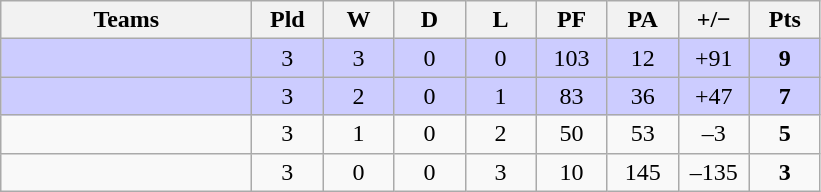<table class="wikitable" style="text-align: center;">
<tr>
<th width="160">Teams</th>
<th width="40">Pld</th>
<th width="40">W</th>
<th width="40">D</th>
<th width="40">L</th>
<th width="40">PF</th>
<th width="40">PA</th>
<th width="40">+/−</th>
<th width="40">Pts</th>
</tr>
<tr bgcolor=ccccff>
<td align=left></td>
<td>3</td>
<td>3</td>
<td>0</td>
<td>0</td>
<td>103</td>
<td>12</td>
<td>+91</td>
<td><strong>9</strong></td>
</tr>
<tr bgcolor=ccccff>
<td align=left></td>
<td>3</td>
<td>2</td>
<td>0</td>
<td>1</td>
<td>83</td>
<td>36</td>
<td>+47</td>
<td><strong>7</strong></td>
</tr>
<tr>
<td align=left></td>
<td>3</td>
<td>1</td>
<td>0</td>
<td>2</td>
<td>50</td>
<td>53</td>
<td>–3</td>
<td><strong>5</strong></td>
</tr>
<tr>
<td align=left></td>
<td>3</td>
<td>0</td>
<td>0</td>
<td>3</td>
<td>10</td>
<td>145</td>
<td>–135</td>
<td><strong>3</strong></td>
</tr>
</table>
